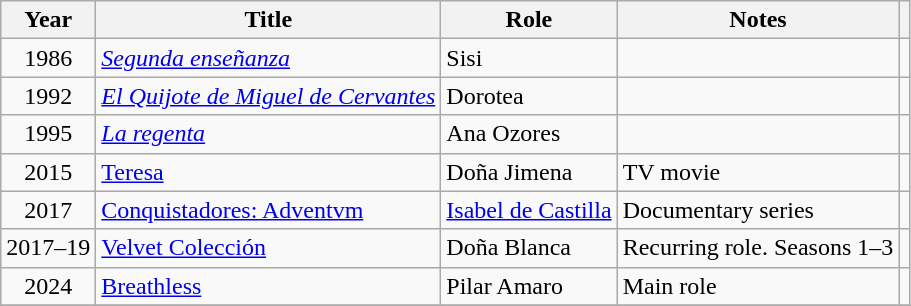<table class="wikitable sortable">
<tr>
<th>Year</th>
<th>Title</th>
<th>Role</th>
<th class="unsortable">Notes</th>
<th></th>
</tr>
<tr>
<td align = "center">1986</td>
<td><em><a href='#'>Segunda enseñanza</a></em></td>
<td>Sisi</td>
<td></td>
<td align = "center"></td>
</tr>
<tr>
<td align = "center">1992</td>
<td><em><a href='#'>El Quijote de Miguel de Cervantes</a></em></td>
<td>Dorotea</td>
<td></td>
<td align = "center"></td>
</tr>
<tr>
<td align = "center">1995</td>
<td><em><a href='#'>La regenta</a></td>
<td>Ana Ozores</td>
<td></td>
<td align = "center"></td>
</tr>
<tr>
<td align = "center">2015</td>
<td></em><a href='#'>Teresa</a><em></td>
<td>Doña Jimena</td>
<td>TV movie</td>
<td align = "center"></td>
</tr>
<tr>
<td align = "center">2017</td>
<td></em><a href='#'>Conquistadores: Adventvm</a><em></td>
<td><a href='#'>Isabel de Castilla</a></td>
<td>Documentary series</td>
<td align = "center"></td>
</tr>
<tr>
<td align = "center">2017–19</td>
<td></em><a href='#'>Velvet Colección</a><em></td>
<td>Doña Blanca</td>
<td>Recurring role. Seasons 1–3</td>
<td align = "center"></td>
</tr>
<tr>
<td align = "center">2024</td>
<td></em><a href='#'>Breathless</a><em></td>
<td>Pilar Amaro</td>
<td>Main role</td>
<td></td>
</tr>
<tr>
</tr>
</table>
